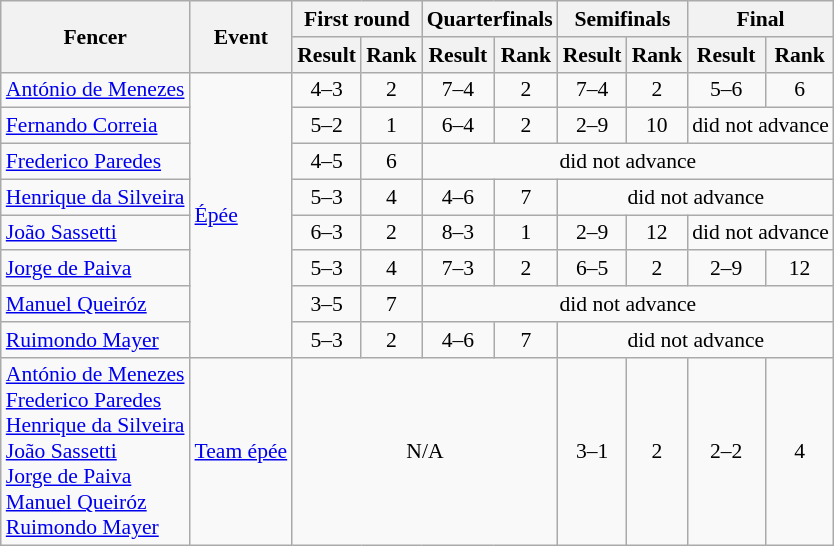<table class=wikitable style="font-size:90%">
<tr>
<th rowspan=2>Fencer</th>
<th rowspan=2>Event</th>
<th colspan=2>First round</th>
<th colspan=2>Quarterfinals</th>
<th colspan=2>Semifinals</th>
<th colspan=2>Final</th>
</tr>
<tr>
<th>Result</th>
<th>Rank</th>
<th>Result</th>
<th>Rank</th>
<th>Result</th>
<th>Rank</th>
<th>Result</th>
<th>Rank</th>
</tr>
<tr>
<td><a href='#'>António de Menezes</a></td>
<td rowspan=8><a href='#'>Épée</a></td>
<td align=center>4–3</td>
<td align=center>2</td>
<td align=center>7–4</td>
<td align=center>2</td>
<td align=center>7–4</td>
<td align=center>2</td>
<td align=center>5–6</td>
<td align=center>6</td>
</tr>
<tr>
<td><a href='#'>Fernando Correia</a></td>
<td align=center>5–2</td>
<td align=center>1</td>
<td align=center>6–4</td>
<td align=center>2</td>
<td align=center>2–9</td>
<td align=center>10</td>
<td align=center colspan=2>did not advance</td>
</tr>
<tr>
<td><a href='#'>Frederico Paredes</a></td>
<td align=center>4–5</td>
<td align=center>6</td>
<td align=center colspan=6>did not advance</td>
</tr>
<tr>
<td><a href='#'>Henrique da Silveira</a></td>
<td align=center>5–3</td>
<td align=center>4</td>
<td align=center>4–6</td>
<td align=center>7</td>
<td align=center colspan=4>did not advance</td>
</tr>
<tr>
<td><a href='#'>João Sassetti</a></td>
<td align=center>6–3</td>
<td align=center>2</td>
<td align=center>8–3</td>
<td align=center>1</td>
<td align=center>2–9</td>
<td align=center>12</td>
<td align=center colspan=2>did not advance</td>
</tr>
<tr>
<td><a href='#'>Jorge de Paiva</a></td>
<td align=center>5–3</td>
<td align=center>4</td>
<td align=center>7–3</td>
<td align=center>2</td>
<td align=center>6–5</td>
<td align=center>2</td>
<td align=center>2–9</td>
<td align=center>12</td>
</tr>
<tr>
<td><a href='#'>Manuel Queiróz</a></td>
<td align=center>3–5</td>
<td align=center>7</td>
<td align=center colspan=6>did not advance</td>
</tr>
<tr>
<td><a href='#'>Ruimondo Mayer</a></td>
<td align=center>5–3</td>
<td align=center>2</td>
<td align=center>4–6</td>
<td align=center>7</td>
<td align=center colspan=4>did not advance</td>
</tr>
<tr>
<td><a href='#'>António de Menezes</a> <br> <a href='#'>Frederico Paredes</a> <br> <a href='#'>Henrique da Silveira</a> <br> <a href='#'>João Sassetti</a> <br> <a href='#'>Jorge de Paiva</a> <br> <a href='#'>Manuel Queiróz</a> <br> <a href='#'>Ruimondo Mayer</a></td>
<td><a href='#'>Team épée</a></td>
<td align=center colspan=4>N/A</td>
<td align=center>3–1</td>
<td align=center>2</td>
<td align=center>2–2</td>
<td align=center>4</td>
</tr>
</table>
